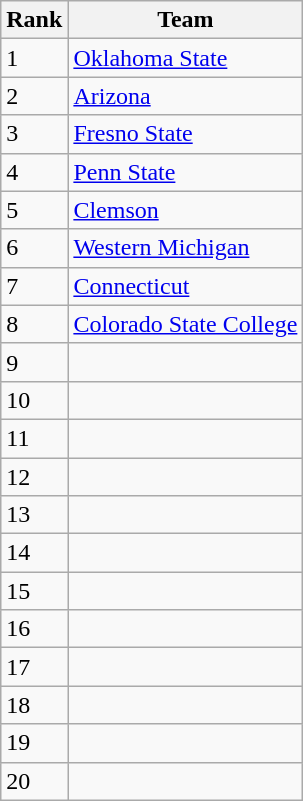<table class=wikitable>
<tr>
<th>Rank</th>
<th>Team</th>
</tr>
<tr>
<td>1</td>
<td><a href='#'>Oklahoma State</a></td>
</tr>
<tr>
<td>2</td>
<td><a href='#'>Arizona</a></td>
</tr>
<tr>
<td>3</td>
<td><a href='#'>Fresno State</a></td>
</tr>
<tr>
<td>4</td>
<td><a href='#'>Penn State</a></td>
</tr>
<tr>
<td>5</td>
<td><a href='#'>Clemson</a></td>
</tr>
<tr>
<td>6</td>
<td><a href='#'>Western Michigan</a></td>
</tr>
<tr>
<td>7</td>
<td><a href='#'>Connecticut</a></td>
</tr>
<tr>
<td>8</td>
<td><a href='#'>Colorado State College</a></td>
</tr>
<tr>
<td>9</td>
<td></td>
</tr>
<tr>
<td>10</td>
<td></td>
</tr>
<tr>
<td>11</td>
<td></td>
</tr>
<tr>
<td>12</td>
<td></td>
</tr>
<tr>
<td>13</td>
<td></td>
</tr>
<tr>
<td>14</td>
<td></td>
</tr>
<tr>
<td>15</td>
<td></td>
</tr>
<tr>
<td>16</td>
<td></td>
</tr>
<tr>
<td>17</td>
<td></td>
</tr>
<tr>
<td>18</td>
<td></td>
</tr>
<tr>
<td>19</td>
<td></td>
</tr>
<tr>
<td>20</td>
<td></td>
</tr>
</table>
